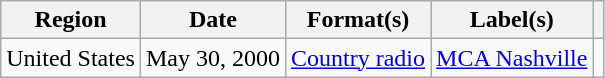<table class="wikitable">
<tr>
<th>Region</th>
<th>Date</th>
<th>Format(s)</th>
<th>Label(s)</th>
<th></th>
</tr>
<tr>
<td>United States</td>
<td>May 30, 2000</td>
<td><a href='#'>Country radio</a></td>
<td><a href='#'>MCA Nashville</a></td>
<td></td>
</tr>
</table>
